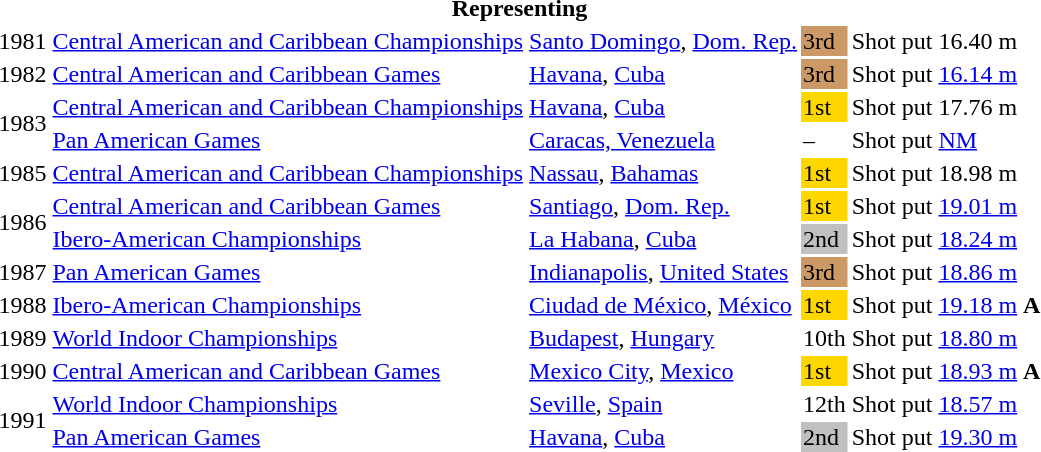<table>
<tr>
<th colspan="6">Representing </th>
</tr>
<tr>
<td>1981</td>
<td><a href='#'>Central American and Caribbean Championships</a></td>
<td><a href='#'>Santo Domingo</a>, <a href='#'>Dom. Rep.</a></td>
<td bgcolor="cc9966">3rd</td>
<td>Shot put</td>
<td>16.40 m</td>
</tr>
<tr>
<td>1982</td>
<td><a href='#'>Central American and Caribbean Games</a></td>
<td><a href='#'>Havana</a>, <a href='#'>Cuba</a></td>
<td bgcolor="cc9966">3rd</td>
<td>Shot put</td>
<td><a href='#'>16.14 m</a></td>
</tr>
<tr>
<td rowspan=2>1983</td>
<td><a href='#'>Central American and Caribbean Championships</a></td>
<td><a href='#'>Havana</a>, <a href='#'>Cuba</a></td>
<td bgcolor="gold">1st</td>
<td>Shot put</td>
<td>17.76 m</td>
</tr>
<tr>
<td><a href='#'>Pan American Games</a></td>
<td><a href='#'>Caracas, Venezuela</a></td>
<td>–</td>
<td>Shot put</td>
<td><a href='#'>NM</a></td>
</tr>
<tr>
<td>1985</td>
<td><a href='#'>Central American and Caribbean Championships</a></td>
<td><a href='#'>Nassau</a>, <a href='#'>Bahamas</a></td>
<td bgcolor="gold">1st</td>
<td>Shot put</td>
<td>18.98 m</td>
</tr>
<tr>
<td rowspan=2>1986</td>
<td><a href='#'>Central American and Caribbean Games</a></td>
<td><a href='#'>Santiago</a>, <a href='#'>Dom. Rep.</a></td>
<td bgcolor="gold">1st</td>
<td>Shot put</td>
<td><a href='#'>19.01 m</a></td>
</tr>
<tr>
<td><a href='#'>Ibero-American Championships</a></td>
<td><a href='#'>La Habana</a>, <a href='#'>Cuba</a></td>
<td bgcolor=silver>2nd</td>
<td>Shot put</td>
<td><a href='#'>18.24 m</a></td>
</tr>
<tr>
<td>1987</td>
<td><a href='#'>Pan American Games</a></td>
<td><a href='#'>Indianapolis</a>, <a href='#'>United States</a></td>
<td bgcolor="cc9966">3rd</td>
<td>Shot put</td>
<td><a href='#'>18.86 m</a></td>
</tr>
<tr>
<td>1988</td>
<td><a href='#'>Ibero-American Championships</a></td>
<td><a href='#'>Ciudad de México</a>, <a href='#'>México</a></td>
<td bgcolor=gold>1st</td>
<td>Shot put</td>
<td><a href='#'>19.18 m</a> <strong>A</strong></td>
</tr>
<tr>
<td>1989</td>
<td><a href='#'>World Indoor Championships</a></td>
<td><a href='#'>Budapest</a>, <a href='#'>Hungary</a></td>
<td>10th</td>
<td>Shot put</td>
<td><a href='#'>18.80 m</a></td>
</tr>
<tr>
<td>1990</td>
<td><a href='#'>Central American and Caribbean Games</a></td>
<td><a href='#'>Mexico City</a>, <a href='#'>Mexico</a></td>
<td bgcolor="gold">1st</td>
<td>Shot put</td>
<td><a href='#'>18.93 m</a> <strong>A</strong></td>
</tr>
<tr>
<td rowspan=2>1991</td>
<td><a href='#'>World Indoor Championships</a></td>
<td><a href='#'>Seville</a>, <a href='#'>Spain</a></td>
<td>12th</td>
<td>Shot put</td>
<td><a href='#'>18.57 m</a></td>
</tr>
<tr>
<td><a href='#'>Pan American Games</a></td>
<td><a href='#'>Havana</a>, <a href='#'>Cuba</a></td>
<td bgcolor="silver">2nd</td>
<td>Shot put</td>
<td><a href='#'>19.30 m</a></td>
</tr>
</table>
